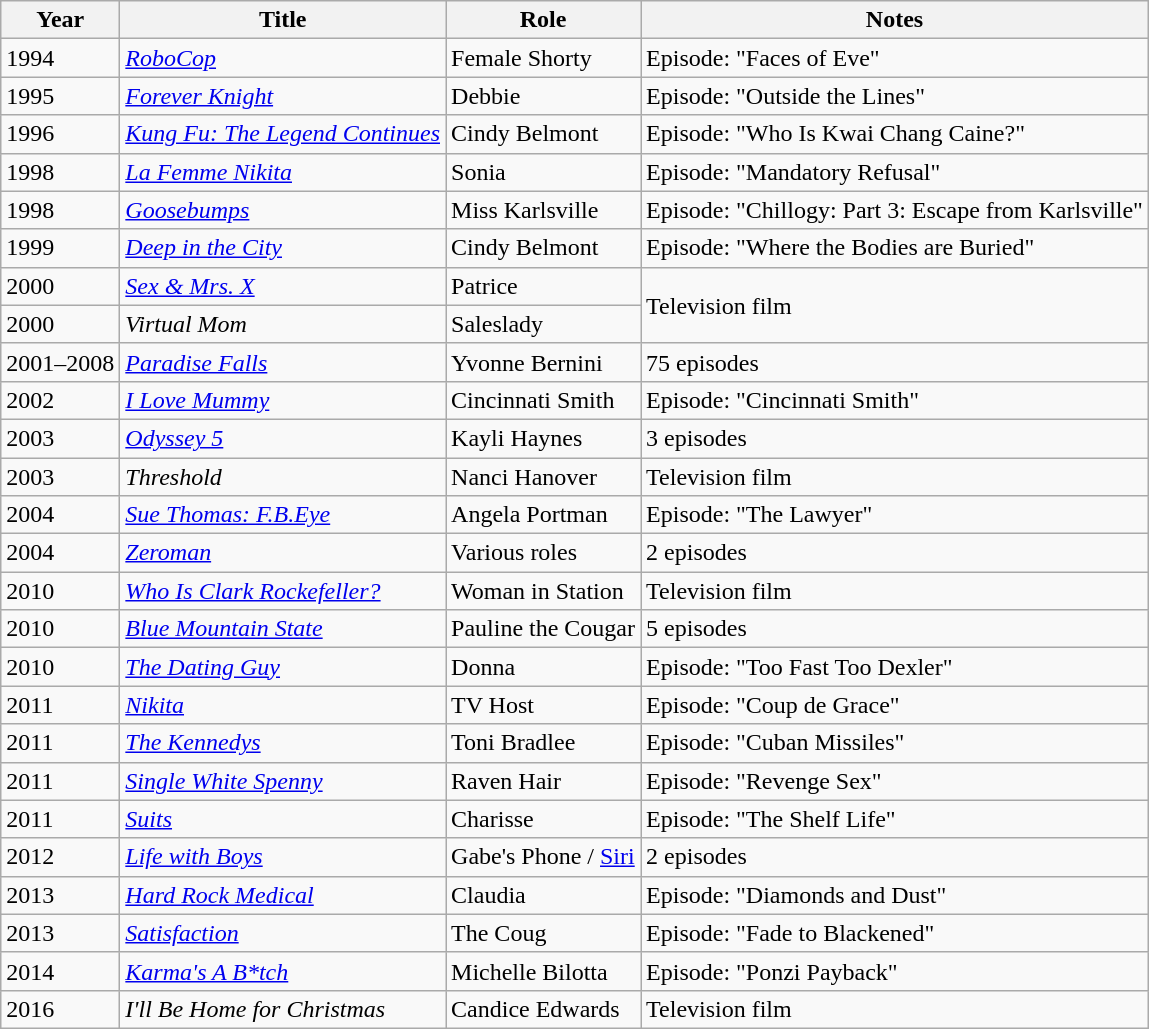<table class="wikitable sortable">
<tr>
<th>Year</th>
<th>Title</th>
<th>Role</th>
<th class="unsortable">Notes</th>
</tr>
<tr>
<td>1994</td>
<td><a href='#'><em>RoboCop</em></a></td>
<td>Female Shorty</td>
<td>Episode: "Faces of Eve"</td>
</tr>
<tr>
<td>1995</td>
<td><em><a href='#'>Forever Knight</a></em></td>
<td>Debbie</td>
<td>Episode: "Outside the Lines"</td>
</tr>
<tr>
<td>1996</td>
<td><em><a href='#'>Kung Fu: The Legend Continues</a></em></td>
<td>Cindy Belmont</td>
<td>Episode: "Who Is Kwai Chang Caine?"</td>
</tr>
<tr>
<td>1998</td>
<td><a href='#'><em>La Femme Nikita</em></a></td>
<td>Sonia</td>
<td>Episode: "Mandatory Refusal"</td>
</tr>
<tr>
<td>1998</td>
<td><a href='#'><em>Goosebumps</em></a></td>
<td>Miss Karlsville</td>
<td>Episode: "Chillogy: Part 3: Escape from Karlsville"</td>
</tr>
<tr>
<td>1999</td>
<td><em><a href='#'>Deep in the City</a></em></td>
<td>Cindy Belmont</td>
<td>Episode: "Where the Bodies are Buried"</td>
</tr>
<tr>
<td>2000</td>
<td><em><a href='#'>Sex & Mrs. X</a></em></td>
<td>Patrice</td>
<td rowspan="2">Television film</td>
</tr>
<tr>
<td>2000</td>
<td><em>Virtual Mom</em></td>
<td>Saleslady</td>
</tr>
<tr>
<td>2001–2008</td>
<td><em><a href='#'>Paradise Falls</a></em></td>
<td>Yvonne Bernini</td>
<td>75 episodes</td>
</tr>
<tr>
<td>2002</td>
<td><em><a href='#'>I Love Mummy</a></em></td>
<td>Cincinnati Smith</td>
<td>Episode: "Cincinnati Smith"</td>
</tr>
<tr>
<td>2003</td>
<td><em><a href='#'>Odyssey 5</a></em></td>
<td>Kayli Haynes</td>
<td>3 episodes</td>
</tr>
<tr>
<td>2003</td>
<td><em>Threshold</em></td>
<td>Nanci Hanover</td>
<td>Television film</td>
</tr>
<tr>
<td>2004</td>
<td><em><a href='#'>Sue Thomas: F.B.Eye</a></em></td>
<td>Angela Portman</td>
<td>Episode: "The Lawyer"</td>
</tr>
<tr>
<td>2004</td>
<td><em><a href='#'>Zeroman</a></em></td>
<td>Various roles</td>
<td>2 episodes</td>
</tr>
<tr>
<td>2010</td>
<td><em><a href='#'>Who Is Clark Rockefeller?</a></em></td>
<td>Woman in Station</td>
<td>Television film</td>
</tr>
<tr>
<td>2010</td>
<td><em><a href='#'>Blue Mountain State</a></em></td>
<td>Pauline the Cougar</td>
<td>5 episodes</td>
</tr>
<tr>
<td>2010</td>
<td data-sort-value="Dating Guy, The"><em><a href='#'>The Dating Guy</a></em></td>
<td>Donna</td>
<td>Episode: "Too Fast Too Dexler"</td>
</tr>
<tr>
<td>2011</td>
<td><a href='#'><em>Nikita</em></a></td>
<td>TV Host</td>
<td>Episode: "Coup de Grace"</td>
</tr>
<tr>
<td>2011</td>
<td data-sort-value="Kennedys, The"><a href='#'><em>The Kennedys</em></a></td>
<td>Toni Bradlee</td>
<td>Episode: "Cuban Missiles"</td>
</tr>
<tr>
<td>2011</td>
<td><em><a href='#'>Single White Spenny</a></em></td>
<td>Raven Hair</td>
<td>Episode: "Revenge Sex"</td>
</tr>
<tr>
<td>2011</td>
<td><a href='#'><em>Suits</em></a></td>
<td>Charisse</td>
<td>Episode: "The Shelf Life"</td>
</tr>
<tr>
<td>2012</td>
<td><em><a href='#'>Life with Boys</a></em></td>
<td>Gabe's Phone / <a href='#'>Siri</a></td>
<td>2 episodes</td>
</tr>
<tr>
<td>2013</td>
<td><em><a href='#'>Hard Rock Medical</a></em></td>
<td>Claudia</td>
<td>Episode: "Diamonds and Dust"</td>
</tr>
<tr>
<td>2013</td>
<td><a href='#'><em>Satisfaction</em></a></td>
<td>The Coug</td>
<td>Episode: "Fade to Blackened"</td>
</tr>
<tr>
<td>2014</td>
<td><em><a href='#'>Karma's A B*tch</a></em></td>
<td>Michelle Bilotta</td>
<td>Episode: "Ponzi Payback"</td>
</tr>
<tr>
<td>2016</td>
<td><em>I'll Be Home for Christmas</em></td>
<td>Candice Edwards</td>
<td>Television film</td>
</tr>
</table>
